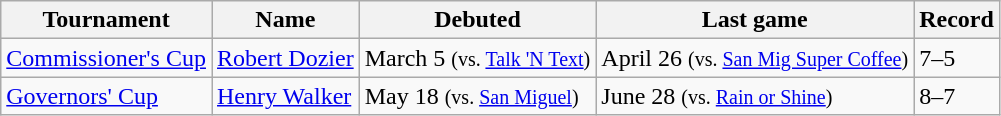<table class="wikitable">
<tr>
<th>Tournament</th>
<th>Name</th>
<th>Debuted</th>
<th>Last game</th>
<th>Record</th>
</tr>
<tr>
<td><a href='#'>Commissioner's Cup</a></td>
<td><a href='#'>Robert Dozier</a></td>
<td>March 5 <small>(vs. <a href='#'>Talk 'N Text</a>)</small></td>
<td>April 26 <small>(vs. <a href='#'>San Mig Super Coffee</a>)</small></td>
<td>7–5</td>
</tr>
<tr>
<td><a href='#'>Governors' Cup</a></td>
<td><a href='#'>Henry Walker</a></td>
<td>May 18 <small>(vs. <a href='#'>San Miguel</a>)</small></td>
<td>June 28 <small>(vs. <a href='#'>Rain or Shine</a>)</small></td>
<td>8–7</td>
</tr>
</table>
